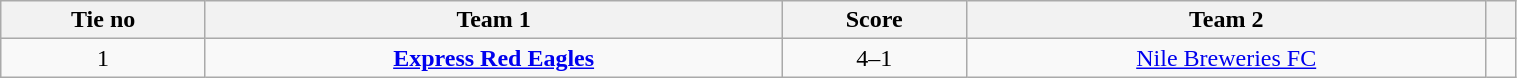<table class="wikitable" style="text-align:center; width:80%; font-size:100%">
<tr>
<th style= width="80px">Tie no</th>
<th style= width="300px">Team 1</th>
<th style= width="80px">Score</th>
<th style= width="300px">Team 2</th>
<th style= width="300px"></th>
</tr>
<tr>
<td>1</td>
<td><strong><a href='#'>Express Red Eagles</a></strong></td>
<td>4–1</td>
<td><a href='#'>Nile Breweries FC</a></td>
<td></td>
</tr>
</table>
